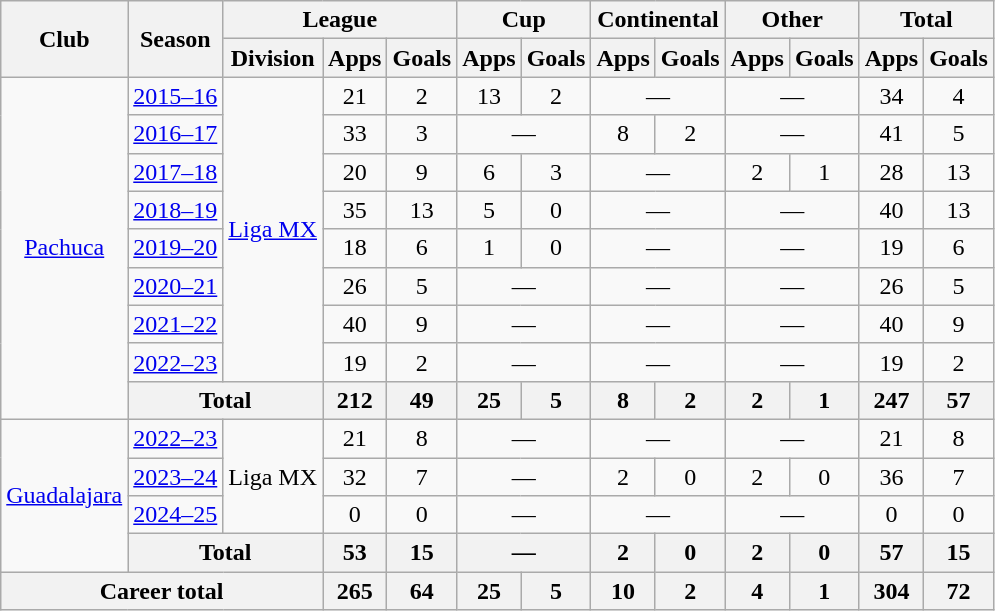<table class="wikitable" style="text-align: center;">
<tr>
<th rowspan="2">Club</th>
<th rowspan="2">Season</th>
<th colspan="3">League</th>
<th colspan="2">Cup</th>
<th colspan="2">Continental</th>
<th colspan="2">Other</th>
<th colspan="2">Total</th>
</tr>
<tr>
<th>Division</th>
<th>Apps</th>
<th>Goals</th>
<th>Apps</th>
<th>Goals</th>
<th>Apps</th>
<th>Goals</th>
<th>Apps</th>
<th>Goals</th>
<th>Apps</th>
<th>Goals</th>
</tr>
<tr>
<td rowspan="9"><a href='#'>Pachuca</a></td>
<td><a href='#'>2015–16</a></td>
<td rowspan="8"><a href='#'>Liga MX</a></td>
<td>21</td>
<td>2</td>
<td>13</td>
<td>2</td>
<td colspan="2">—</td>
<td colspan="2">—</td>
<td>34</td>
<td>4</td>
</tr>
<tr>
<td><a href='#'>2016–17</a></td>
<td>33</td>
<td>3</td>
<td colspan="2">—</td>
<td>8</td>
<td>2</td>
<td colspan="2">—</td>
<td>41</td>
<td>5</td>
</tr>
<tr>
<td><a href='#'>2017–18</a></td>
<td>20</td>
<td>9</td>
<td>6</td>
<td>3</td>
<td colspan="2">—</td>
<td>2</td>
<td>1</td>
<td>28</td>
<td>13</td>
</tr>
<tr>
<td><a href='#'>2018–19</a></td>
<td>35</td>
<td>13</td>
<td>5</td>
<td>0</td>
<td colspan="2">—</td>
<td colspan="2">—</td>
<td>40</td>
<td>13</td>
</tr>
<tr>
<td><a href='#'>2019–20</a></td>
<td>18</td>
<td>6</td>
<td>1</td>
<td>0</td>
<td colspan="2">—</td>
<td colspan="2">—</td>
<td>19</td>
<td>6</td>
</tr>
<tr>
<td><a href='#'>2020–21</a></td>
<td>26</td>
<td>5</td>
<td colspan="2">—</td>
<td colspan="2">—</td>
<td colspan="2">—</td>
<td>26</td>
<td>5</td>
</tr>
<tr>
<td><a href='#'>2021–22</a></td>
<td>40</td>
<td>9</td>
<td colspan="2">—</td>
<td colspan="2">—</td>
<td colspan="2">—</td>
<td>40</td>
<td>9</td>
</tr>
<tr>
<td><a href='#'>2022–23</a></td>
<td>19</td>
<td>2</td>
<td colspan="2">—</td>
<td colspan="2">—</td>
<td colspan="2">—</td>
<td>19</td>
<td>2</td>
</tr>
<tr>
<th colspan="2">Total</th>
<th>212</th>
<th>49</th>
<th>25</th>
<th>5</th>
<th>8</th>
<th>2</th>
<th>2</th>
<th>1</th>
<th>247</th>
<th>57</th>
</tr>
<tr>
<td rowspan="4"><a href='#'>Guadalajara</a></td>
<td><a href='#'>2022–23</a></td>
<td rowspan="3">Liga MX</td>
<td>21</td>
<td>8</td>
<td colspan="2">—</td>
<td colspan="2">—</td>
<td colspan="2">—</td>
<td>21</td>
<td>8</td>
</tr>
<tr>
<td><a href='#'>2023–24</a></td>
<td>32</td>
<td>7</td>
<td colspan="2">—</td>
<td>2</td>
<td>0</td>
<td>2</td>
<td>0</td>
<td>36</td>
<td>7</td>
</tr>
<tr>
<td><a href='#'>2024–25</a></td>
<td>0</td>
<td>0</td>
<td colspan="2">—</td>
<td colspan="2">—</td>
<td colspan="2">—</td>
<td>0</td>
<td>0</td>
</tr>
<tr>
<th colspan="2">Total</th>
<th>53</th>
<th>15</th>
<th colspan="2">—</th>
<th>2</th>
<th>0</th>
<th>2</th>
<th>0</th>
<th>57</th>
<th>15</th>
</tr>
<tr>
<th colspan="3">Career total</th>
<th>265</th>
<th>64</th>
<th>25</th>
<th>5</th>
<th>10</th>
<th>2</th>
<th>4</th>
<th>1</th>
<th>304</th>
<th>72</th>
</tr>
</table>
